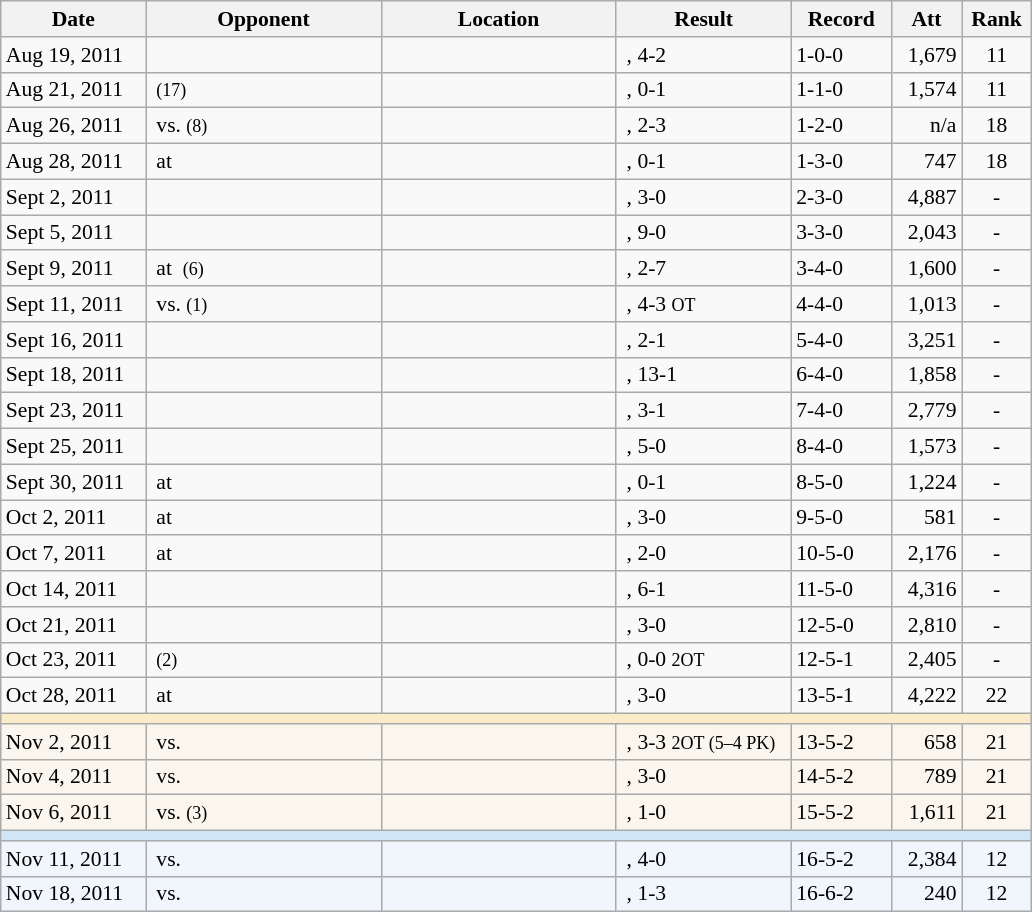<table class="wikitable" style="font-size:90%">
<tr>
<th scope="col" width="90">Date</th>
<th scope="col" width="150">Opponent</th>
<th scope="col" width="150">Location</th>
<th scope="col" width="110">Result</th>
<th scope="col" width="60">Record</th>
<th scope="col" width="40">Att</th>
<th scope="col" width="40">Rank</th>
</tr>
<tr>
<td>Aug 19, 2011</td>
<td> <a href='#'></a></td>
<td> <a href='#'></a></td>
<td align="left"> , 4-2</td>
<td align="left">1-0-0</td>
<td align="right">1,679</td>
<td align="center">11</td>
</tr>
<tr>
<td>Aug 21, 2011</td>
<td> <small>(17)</small> <a href='#'></a></td>
<td> <a href='#'></a></td>
<td align="left"> , 0-1</td>
<td align="left">1-1-0</td>
<td align="right">1,574</td>
<td align="center">11</td>
</tr>
<tr>
<td>Aug 26, 2011</td>
<td> vs. <small>(8)</small> <a href='#'></a></td>
<td> <span></span></td>
<td align="left"> , 2-3</td>
<td align="left">1-2-0</td>
<td align="right">n/a</td>
<td align="center">18</td>
</tr>
<tr>
<td>Aug 28, 2011</td>
<td> at <a href='#'></a></td>
<td> <span></span></td>
<td align="left"> , 0-1</td>
<td align="left">1-3-0</td>
<td align="right">747</td>
<td align="center">18</td>
</tr>
<tr>
<td>Sept 2, 2011</td>
<td> <a href='#'></a></td>
<td> <a href='#'></a></td>
<td align="left"> , 3-0</td>
<td align="left">2-3-0</td>
<td align="right">4,887</td>
<td align="center">-</td>
</tr>
<tr>
<td>Sept 5, 2011</td>
<td> <a href='#'></a></td>
<td> <a href='#'></a></td>
<td align="left"> , 9-0</td>
<td align="left">3-3-0</td>
<td align="right">2,043</td>
<td align="center">-</td>
</tr>
<tr>
<td>Sept 9, 2011</td>
<td> at  <small>(6)</small> <a href='#'></a></td>
<td> <span></span></td>
<td align="left"> , 2-7</td>
<td align="left">3-4-0</td>
<td align="right">1,600</td>
<td align="center">-</td>
</tr>
<tr>
<td>Sept 11, 2011</td>
<td> vs. <small>(1)</small> <a href='#'></a></td>
<td> <span></span></td>
<td align="left"> , 4-3 <small>OT</small></td>
<td align="left">4-4-0</td>
<td align="right">1,013</td>
<td align="center">-</td>
</tr>
<tr>
<td>Sept 16, 2011</td>
<td> <a href='#'></a></td>
<td> <a href='#'></a></td>
<td align="left"> , 2-1</td>
<td align="left">5-4-0</td>
<td align="right">3,251</td>
<td align="center">-</td>
</tr>
<tr>
<td>Sept 18, 2011</td>
<td> <a href='#'></a></td>
<td> <a href='#'></a></td>
<td align="left"> , 13-1</td>
<td align="left">6-4-0</td>
<td align="right">1,858</td>
<td align="center">-</td>
</tr>
<tr>
<td>Sept 23, 2011</td>
<td> <a href='#'></a></td>
<td> <a href='#'></a></td>
<td align="left"> , 3-1</td>
<td align="left">7-4-0</td>
<td align="right">2,779</td>
<td align="center">-</td>
</tr>
<tr>
<td>Sept 25, 2011</td>
<td> <a href='#'></a></td>
<td> <a href='#'></a></td>
<td align="left"> , 5-0</td>
<td align="left">8-4-0</td>
<td align="right">1,573</td>
<td align="center">-</td>
</tr>
<tr>
<td>Sept 30, 2011</td>
<td> at <a href='#'></a></td>
<td> <span> </span></td>
<td align="left"> , 0-1</td>
<td align="left">8-5-0</td>
<td align="right">1,224</td>
<td align="center">-</td>
</tr>
<tr>
<td>Oct 2, 2011</td>
<td> at <a href='#'></a></td>
<td> <span></span></td>
<td align="left"> , 3-0</td>
<td align="left">9-5-0</td>
<td align="right">581</td>
<td align="center">-</td>
</tr>
<tr>
<td>Oct 7, 2011</td>
<td> at <a href='#'></a></td>
<td> <span> </span></td>
<td align="left"> , 2-0</td>
<td align="left">10-5-0</td>
<td align="right">2,176</td>
<td align="center">-</td>
</tr>
<tr>
<td>Oct 14, 2011</td>
<td> <a href='#'></a></td>
<td> <a href='#'></a></td>
<td align="left"> , 6-1</td>
<td align="left">11-5-0</td>
<td align="right">4,316</td>
<td align="center">-</td>
</tr>
<tr>
<td>Oct 21, 2011</td>
<td> <a href='#'></a></td>
<td> <a href='#'></a></td>
<td align="left"> , 3-0</td>
<td align="left">12-5-0</td>
<td align="right">2,810</td>
<td align="center">-</td>
</tr>
<tr>
<td>Oct 23, 2011</td>
<td> <small>(2)</small> <a href='#'></a></td>
<td> <a href='#'></a></td>
<td align="left"> , 0-0 <small>2OT</small></td>
<td align="left">12-5-1</td>
<td align="right">2,405</td>
<td align="center">-</td>
</tr>
<tr>
<td>Oct 28, 2011</td>
<td> at <a href='#'></a></td>
<td> <a href='#'></a></td>
<td align="left"> , 3-0</td>
<td align="left">13-5-1</td>
<td align="right">4,222</td>
<td align="center">22</td>
</tr>
<tr>
<td style="background: #faecc8" colspan=7 align="center"></td>
</tr>
<tr>
<td style="background: #faf6ed">Nov 2, 2011</td>
<td style="background: #faf6ed"> vs. <a href='#'></a></td>
<td style="background: #faf6ed"> <span></span></td>
<td style="background: #faf6ed" align="left"> , 3-3 <small>2OT (5–4 PK)</small></td>
<td style="background: #faf6ed" align="left">13-5-2</td>
<td style="background: #faf6ed" align="right">658</td>
<td style="background: #faf6ed" align="center">21</td>
</tr>
<tr>
<td style="background: #faf6ed">Nov 4, 2011</td>
<td style="background: #faf6ed"> vs. <a href='#'></a></td>
<td style="background: #faf6ed"> <span></span></td>
<td style="background: #faf6ed" align="left"> , 3-0</td>
<td style="background: #faf6ed" align="left">14-5-2</td>
<td style="background: #faf6ed" align="right">789</td>
<td style="background: #faf6ed" align="center">21</td>
</tr>
<tr>
<td style="background: #faf6ed">Nov 6, 2011</td>
<td style="background: #faf6ed"> vs. <small>(3)</small> <a href='#'></a></td>
<td style="background: #faf6ed"> <span></span></td>
<td style="background: #faf6ed" align="left"> , 1-0</td>
<td style="background: #faf6ed" align="left">15-5-2</td>
<td style="background: #faf6ed" align="right">1,611</td>
<td style="background: #faf6ed" align="center">21</td>
</tr>
<tr>
<td style="background: #d0e5f5" colspan=7 align="center"></td>
</tr>
<tr>
<td style="background: #f1f5fc">Nov 11, 2011</td>
<td style="background: #f1f5fc"> vs. <a href='#'></a></td>
<td style="background: #f1f5fc"> <a href='#'></a></td>
<td style="background: #f1f5fc" align="left"> , 4-0</td>
<td style="background: #f1f5fc" align="left">16-5-2</td>
<td style="background: #f1f5fc" align="right">2,384</td>
<td style="background: #f1f5fc" align="center">12</td>
</tr>
<tr>
<td style="background: #f1f5fc">Nov 18, 2011</td>
<td style="background: #f1f5fc"> vs. <a href='#'></a></td>
<td style="background: #f1f5fc"> <a href='#'></a></td>
<td style="background: #f1f5fc" align="left"> , 1-3</td>
<td style="background: #f1f5fc" align="left">16-6-2</td>
<td style="background: #f1f5fc" align="right">240</td>
<td style="background: #f1f5fc" align="center">12</td>
</tr>
</table>
